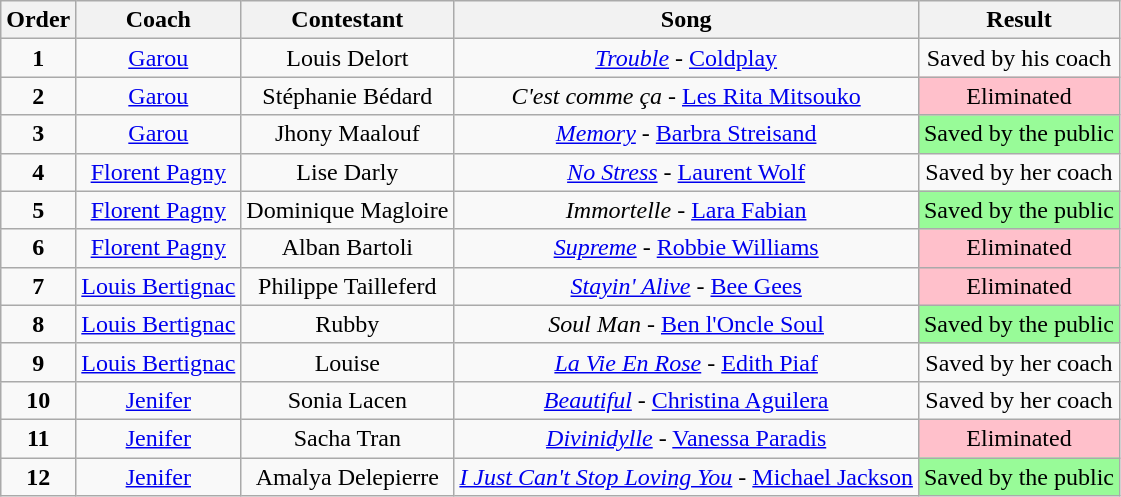<table class="wikitable sortable" style="text-align: center; width: auto;">
<tr>
<th>Order</th>
<th>Coach</th>
<th>Contestant</th>
<th>Song</th>
<th>Result</th>
</tr>
<tr>
<td><strong>1</strong></td>
<td><a href='#'>Garou</a></td>
<td>Louis Delort</td>
<td><em><a href='#'>Trouble</a></em> - <a href='#'>Coldplay</a></td>
<td>Saved by his coach</td>
</tr>
<tr>
<td><strong>2</strong></td>
<td><a href='#'>Garou</a></td>
<td>Stéphanie Bédard</td>
<td><em>C'est comme ça</em> - <a href='#'>Les Rita Mitsouko</a></td>
<td style="background:pink">Eliminated</td>
</tr>
<tr>
<td><strong>3</strong></td>
<td><a href='#'>Garou</a></td>
<td>Jhony Maalouf</td>
<td><em><a href='#'>Memory</a></em> - <a href='#'>Barbra Streisand</a></td>
<td style="background:palegreen">Saved by the public</td>
</tr>
<tr>
<td><strong>4</strong></td>
<td><a href='#'>Florent Pagny</a></td>
<td>Lise Darly</td>
<td><em><a href='#'>No Stress</a></em> - <a href='#'>Laurent Wolf</a></td>
<td>Saved by her coach</td>
</tr>
<tr>
<td><strong>5</strong></td>
<td><a href='#'>Florent Pagny</a></td>
<td>Dominique Magloire</td>
<td><em>Immortelle</em> - <a href='#'>Lara Fabian</a></td>
<td style="background:palegreen">Saved by the public</td>
</tr>
<tr>
<td><strong>6</strong></td>
<td><a href='#'>Florent Pagny</a></td>
<td>Alban Bartoli</td>
<td><em><a href='#'>Supreme</a></em> - <a href='#'>Robbie Williams</a></td>
<td style="background:pink">Eliminated</td>
</tr>
<tr>
<td><strong>7</strong></td>
<td><a href='#'>Louis Bertignac</a></td>
<td>Philippe Tailleferd</td>
<td><em><a href='#'>Stayin' Alive</a></em> - <a href='#'>Bee Gees</a></td>
<td style="background:pink">Eliminated</td>
</tr>
<tr>
<td><strong>8</strong></td>
<td><a href='#'>Louis Bertignac</a></td>
<td>Rubby</td>
<td><em>Soul Man</em> - <a href='#'>Ben l'Oncle Soul</a></td>
<td style="background:palegreen">Saved by the public</td>
</tr>
<tr>
<td><strong>9</strong></td>
<td><a href='#'>Louis Bertignac</a></td>
<td>Louise</td>
<td><em><a href='#'>La Vie En Rose</a></em> - <a href='#'>Edith Piaf</a></td>
<td>Saved by her coach</td>
</tr>
<tr>
<td><strong>10</strong></td>
<td><a href='#'>Jenifer</a></td>
<td>Sonia Lacen</td>
<td><em><a href='#'>Beautiful</a></em> - <a href='#'>Christina Aguilera</a></td>
<td>Saved by her coach</td>
</tr>
<tr>
<td><strong>11</strong></td>
<td><a href='#'>Jenifer</a></td>
<td>Sacha Tran</td>
<td><em><a href='#'>Divinidylle</a></em> - <a href='#'>Vanessa Paradis</a></td>
<td style="background:pink">Eliminated</td>
</tr>
<tr>
<td><strong>12</strong></td>
<td><a href='#'>Jenifer</a></td>
<td>Amalya Delepierre</td>
<td><em><a href='#'>I Just Can't Stop Loving You</a></em> - <a href='#'>Michael Jackson</a></td>
<td style="background:palegreen">Saved by the public</td>
</tr>
</table>
